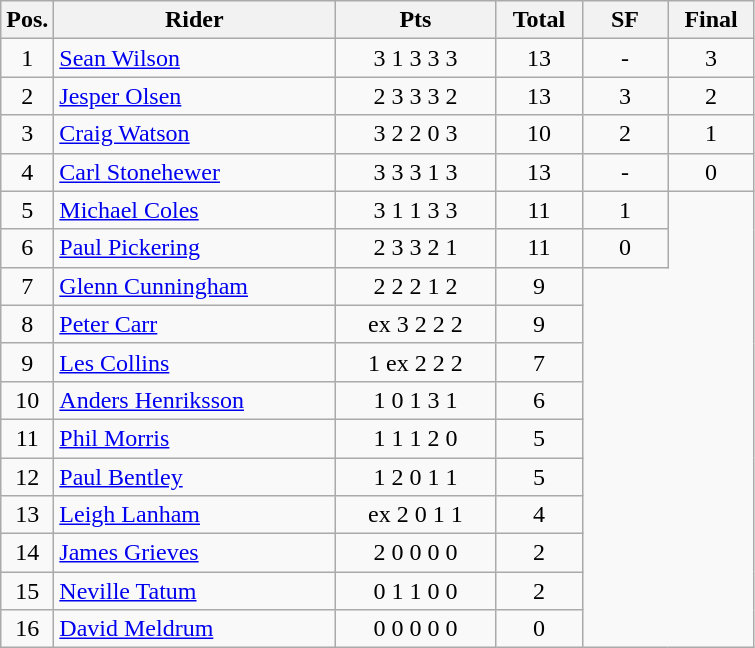<table class=wikitable>
<tr>
<th width=25px>Pos.</th>
<th width=180px>Rider</th>
<th width=100px>Pts</th>
<th width=50px>Total</th>
<th width=50px>SF</th>
<th width=50px>Final</th>
</tr>
<tr align=center >
<td>1</td>
<td align=left> <a href='#'>Sean Wilson</a></td>
<td>3	1	3	3	3</td>
<td>13</td>
<td>-</td>
<td>3</td>
</tr>
<tr align=center>
<td>2</td>
<td align=left> <a href='#'>Jesper Olsen</a></td>
<td>2	3	3	3	2</td>
<td>13</td>
<td>3</td>
<td>2</td>
</tr>
<tr align=center>
<td>3</td>
<td align=left> <a href='#'>Craig Watson</a></td>
<td>3	2	2	0	3</td>
<td>10</td>
<td>2</td>
<td>1</td>
</tr>
<tr align=center>
<td>4</td>
<td align=left> <a href='#'>Carl Stonehewer</a></td>
<td>3	3	3	1	3</td>
<td>13</td>
<td>-</td>
<td>0</td>
</tr>
<tr align=center>
<td>5</td>
<td align=left> <a href='#'>Michael Coles</a></td>
<td>3	1	1	3	3</td>
<td>11</td>
<td>1</td>
</tr>
<tr align=center>
<td>6</td>
<td align=left> <a href='#'>Paul Pickering</a></td>
<td>2	3	3	2	1</td>
<td>11</td>
<td>0</td>
</tr>
<tr align=center>
<td>7</td>
<td align=left> <a href='#'>Glenn Cunningham</a></td>
<td>2	2	2	1	2</td>
<td>9</td>
</tr>
<tr align=center>
<td>8</td>
<td align=left> <a href='#'>Peter Carr</a></td>
<td>ex	3	2	2	2</td>
<td>9</td>
</tr>
<tr align=center>
<td>9</td>
<td align=left> <a href='#'>Les Collins</a></td>
<td>1	ex	2	2	2</td>
<td>7</td>
</tr>
<tr align=center>
<td>10</td>
<td align=left> <a href='#'>Anders Henriksson</a></td>
<td>1	0	1	3	1</td>
<td>6</td>
</tr>
<tr align=center>
<td>11</td>
<td align=left> <a href='#'>Phil Morris</a></td>
<td>1	1	1	2	0</td>
<td>5</td>
</tr>
<tr align=center>
<td>12</td>
<td align=left> <a href='#'>Paul Bentley</a></td>
<td>1	2	0	1	1</td>
<td>5</td>
</tr>
<tr align=center>
<td>13</td>
<td align=left> <a href='#'>Leigh Lanham</a></td>
<td>ex	2	0	1	1</td>
<td>4</td>
</tr>
<tr align=center>
<td>14</td>
<td align=left> <a href='#'>James Grieves</a></td>
<td>2	0	0	0	0</td>
<td>2</td>
</tr>
<tr align=center>
<td>15</td>
<td align=left> <a href='#'>Neville Tatum</a></td>
<td>0	1	1	0	0</td>
<td>2</td>
</tr>
<tr align=center>
<td>16</td>
<td align=left> <a href='#'>David Meldrum</a></td>
<td>0	0	0	0	0</td>
<td>0</td>
</tr>
</table>
